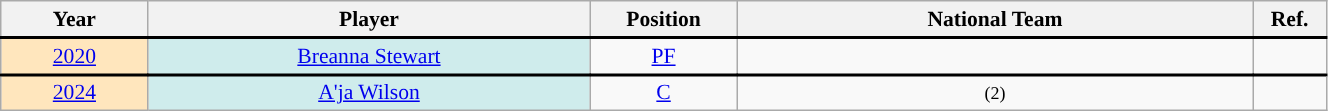<table class="wikitable" style="width: 70%; text-align:center; font-size:90%">
<tr>
<th width=10%>Year</th>
<th width=30%>Player</th>
<th width=10%>Position</th>
<th width=35%>National Team</th>
<th width=5%>Ref.</th>
</tr>
<tr style = "border-top:2px solid black;">
<td style="background-color:#FFE6BD; text-align: center"><a href='#'>2020</a></td>
<td style="background-color:#CFECEC; text-align=center"><a href='#'>Breanna Stewart</a></td>
<td align=center><a href='#'>PF</a></td>
<td align=center></td>
<td></td>
</tr>
<tr style = "border-top:2px solid black;">
<td style="background-color:#FFE6BD; text-align: center"><a href='#'>2024</a></td>
<td style="background-color:#CFECEC; text-align=center"><a href='#'>A'ja Wilson</a></td>
<td align=center><a href='#'>C</a></td>
<td align=center> <small>(2)</small></td>
<td></td>
</tr>
</table>
